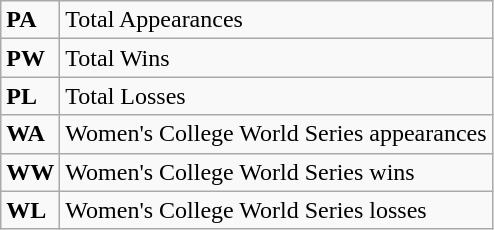<table class="wikitable">
<tr>
<td><strong>PA</strong></td>
<td>Total Appearances</td>
</tr>
<tr>
<td><strong>PW</strong></td>
<td>Total Wins</td>
</tr>
<tr>
<td><strong>PL</strong></td>
<td>Total Losses</td>
</tr>
<tr>
<td><strong>WA</strong></td>
<td>Women's College World Series appearances</td>
</tr>
<tr>
<td><strong>WW</strong></td>
<td>Women's College World Series wins</td>
</tr>
<tr>
<td><strong>WL</strong></td>
<td>Women's College World Series losses</td>
</tr>
</table>
